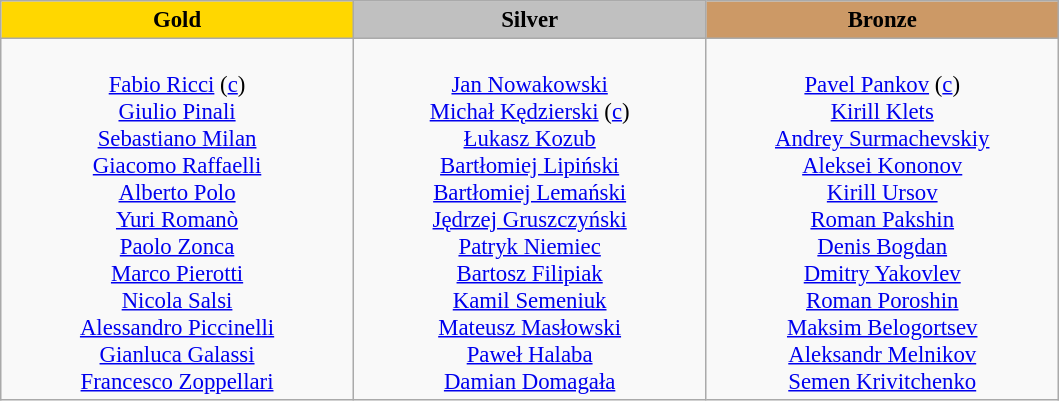<table class="wikitable" style="text-align:center; font-size:95%;">
<tr>
<td style="width:15em; background:gold"><strong>Gold</strong></td>
<td style="width:15em; background:silver"><strong>Silver</strong></td>
<td style="width:15em; background:#cc9966"><strong>Bronze</strong></td>
</tr>
<tr>
<td><br><a href='#'>Fabio Ricci</a> (<a href='#'>c</a>)<br><a href='#'>Giulio Pinali</a><br><a href='#'>Sebastiano Milan</a><br><a href='#'>Giacomo Raffaelli</a><br><a href='#'>Alberto Polo</a><br><a href='#'>Yuri Romanò</a><br><a href='#'>Paolo Zonca</a><br><a href='#'>Marco Pierotti</a><br><a href='#'>Nicola Salsi</a><br><a href='#'>Alessandro Piccinelli</a><br><a href='#'>Gianluca Galassi</a><br><a href='#'>Francesco Zoppellari</a></td>
<td><br><a href='#'>Jan Nowakowski</a><br><a href='#'>Michał Kędzierski</a> (<a href='#'>c</a>)<br><a href='#'>Łukasz Kozub</a><br><a href='#'>Bartłomiej Lipiński</a><br><a href='#'>Bartłomiej Lemański</a><br><a href='#'>Jędrzej Gruszczyński</a><br><a href='#'>Patryk Niemiec</a><br><a href='#'>Bartosz Filipiak</a><br><a href='#'>Kamil Semeniuk</a><br><a href='#'>Mateusz Masłowski</a><br><a href='#'>Paweł Halaba</a><br><a href='#'>Damian Domagała</a></td>
<td><br><a href='#'>Pavel Pankov</a> (<a href='#'>c</a>)<br><a href='#'>Kirill Klets</a><br><a href='#'>Andrey Surmachevskiy</a><br><a href='#'>Aleksei Kononov</a><br><a href='#'>Kirill Ursov</a><br><a href='#'>Roman Pakshin</a><br><a href='#'>Denis Bogdan</a><br><a href='#'>Dmitry Yakovlev</a><br><a href='#'>Roman Poroshin</a><br><a href='#'>Maksim Belogortsev</a><br><a href='#'>Aleksandr Melnikov</a><br><a href='#'>Semen Krivitchenko</a></td>
</tr>
</table>
